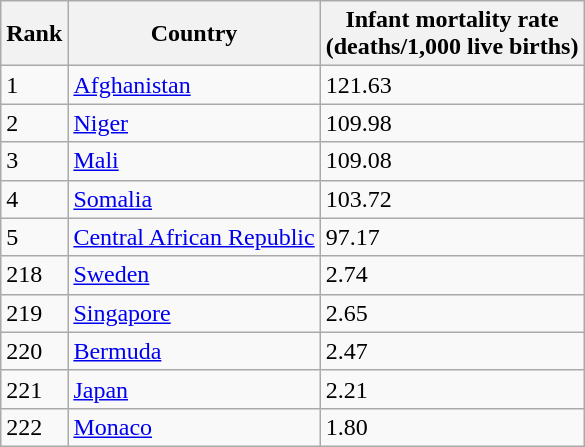<table class="wikitable">
<tr>
<th>Rank</th>
<th>Country</th>
<th>Infant mortality rate <br> (deaths/1,000 live births)</th>
</tr>
<tr>
<td>1</td>
<td><a href='#'>Afghanistan</a></td>
<td>121.63</td>
</tr>
<tr>
<td>2</td>
<td><a href='#'>Niger</a></td>
<td>109.98</td>
</tr>
<tr>
<td>3</td>
<td><a href='#'>Mali</a></td>
<td>109.08</td>
</tr>
<tr>
<td>4</td>
<td><a href='#'>Somalia</a></td>
<td>103.72</td>
</tr>
<tr>
<td>5</td>
<td><a href='#'>Central African Republic</a></td>
<td>97.17</td>
</tr>
<tr>
<td>218</td>
<td><a href='#'>Sweden</a></td>
<td>2.74</td>
</tr>
<tr>
<td>219</td>
<td><a href='#'>Singapore</a></td>
<td>2.65</td>
</tr>
<tr>
<td>220</td>
<td><a href='#'>Bermuda</a></td>
<td>2.47</td>
</tr>
<tr>
<td>221</td>
<td><a href='#'>Japan</a></td>
<td>2.21</td>
</tr>
<tr>
<td>222</td>
<td><a href='#'>Monaco</a></td>
<td>1.80</td>
</tr>
</table>
